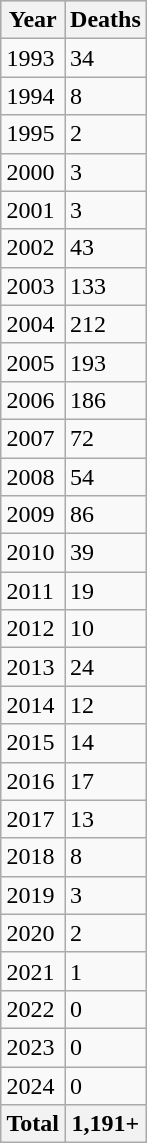<table class="wikitable" align="right">
<tr bgcolor="#CCCCCC">
<th>Year</th>
<th>Deaths</th>
</tr>
<tr>
<td>1993</td>
<td>34</td>
</tr>
<tr>
<td>1994</td>
<td>8</td>
</tr>
<tr>
<td>1995</td>
<td>2</td>
</tr>
<tr>
<td>2000</td>
<td>3</td>
</tr>
<tr>
<td>2001</td>
<td>3</td>
</tr>
<tr>
<td>2002</td>
<td>43</td>
</tr>
<tr>
<td>2003</td>
<td>133</td>
</tr>
<tr>
<td>2004</td>
<td>212</td>
</tr>
<tr>
<td>2005</td>
<td>193</td>
</tr>
<tr>
<td>2006</td>
<td>186</td>
</tr>
<tr>
<td>2007</td>
<td>72</td>
</tr>
<tr>
<td>2008</td>
<td>54</td>
</tr>
<tr>
<td>2009</td>
<td>86</td>
</tr>
<tr>
<td>2010</td>
<td>39</td>
</tr>
<tr>
<td>2011</td>
<td>19</td>
</tr>
<tr>
<td>2012</td>
<td>10</td>
</tr>
<tr>
<td>2013</td>
<td>24</td>
</tr>
<tr>
<td>2014</td>
<td>12</td>
</tr>
<tr>
<td>2015</td>
<td>14</td>
</tr>
<tr>
<td>2016</td>
<td>17</td>
</tr>
<tr>
<td>2017</td>
<td>13</td>
</tr>
<tr>
<td>2018</td>
<td>8</td>
</tr>
<tr>
<td>2019</td>
<td>3</td>
</tr>
<tr>
<td>2020</td>
<td>2</td>
</tr>
<tr>
<td>2021</td>
<td>1</td>
</tr>
<tr>
<td>2022</td>
<td>0</td>
</tr>
<tr>
<td>2023</td>
<td>0</td>
</tr>
<tr>
<td>2024</td>
<td>0</td>
</tr>
<tr>
<th>Total</th>
<th>1,191+</th>
</tr>
</table>
